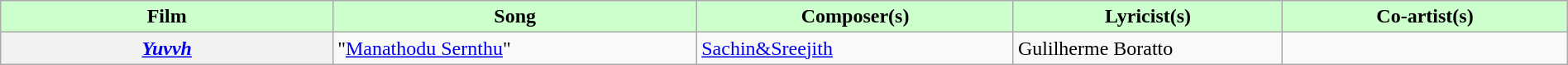<table class="wikitable plainrowheaders" width="100%" textcolor:#000;">
<tr style="background:#cfc; text-align:center;">
<td scope="col" width=21%><strong>Film</strong></td>
<td scope="col" width=23%><strong>Song</strong></td>
<td scope="col" width=20%><strong>Composer(s)</strong></td>
<td scope="col" width=17%><strong>Lyricist(s)</strong></td>
<td scope="col" width=18%><strong>Co-artist(s)</strong></td>
</tr>
<tr>
<th scope="row"><em><a href='#'>Yuvvh</a></em></th>
<td>"<a href='#'>Manathodu Sernthu</a>"</td>
<td><a href='#'>Sachin&Sreejith</a></td>
<td>Gulilherme Boratto</td>
<td></td>
</tr>
</table>
